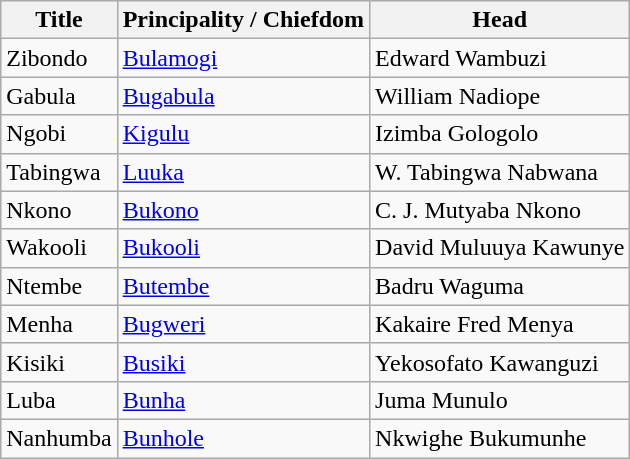<table class="wikitable">
<tr>
<th>Title</th>
<th>Principality / Chiefdom</th>
<th>Head</th>
</tr>
<tr>
<td>Zibondo</td>
<td><a href='#'>Bulamogi</a></td>
<td>Edward Wambuzi</td>
</tr>
<tr>
<td>Gabula</td>
<td><a href='#'>Bugabula</a></td>
<td>William Nadiope</td>
</tr>
<tr>
<td>Ngobi</td>
<td><a href='#'>Kigulu</a></td>
<td>Izimba Gologolo</td>
</tr>
<tr>
<td>Tabingwa</td>
<td><a href='#'>Luuka</a></td>
<td>W. Tabingwa Nabwana</td>
</tr>
<tr>
<td>Nkono</td>
<td><a href='#'>Bukono</a></td>
<td>C. J. Mutyaba Nkono</td>
</tr>
<tr>
<td>Wakooli</td>
<td><a href='#'>Bukooli</a></td>
<td>David Muluuya Kawunye</td>
</tr>
<tr>
<td>Ntembe</td>
<td><a href='#'>Butembe</a></td>
<td>Badru Waguma</td>
</tr>
<tr>
<td>Menha</td>
<td><a href='#'>Bugweri</a></td>
<td>Kakaire Fred Menya</td>
</tr>
<tr>
<td>Kisiki</td>
<td><a href='#'>Busiki</a></td>
<td>Yekosofato Kawanguzi</td>
</tr>
<tr>
<td>Luba</td>
<td><a href='#'>Bunha</a></td>
<td>Juma Munulo</td>
</tr>
<tr>
<td>Nanhumba</td>
<td><a href='#'>Bunhole</a></td>
<td>Nkwighe Bukumunhe</td>
</tr>
</table>
